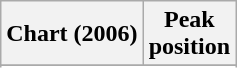<table class="wikitable plainrowheaders">
<tr>
<th scope="col">Chart (2006)</th>
<th scope="col">Peak<br>position</th>
</tr>
<tr>
</tr>
<tr>
</tr>
</table>
